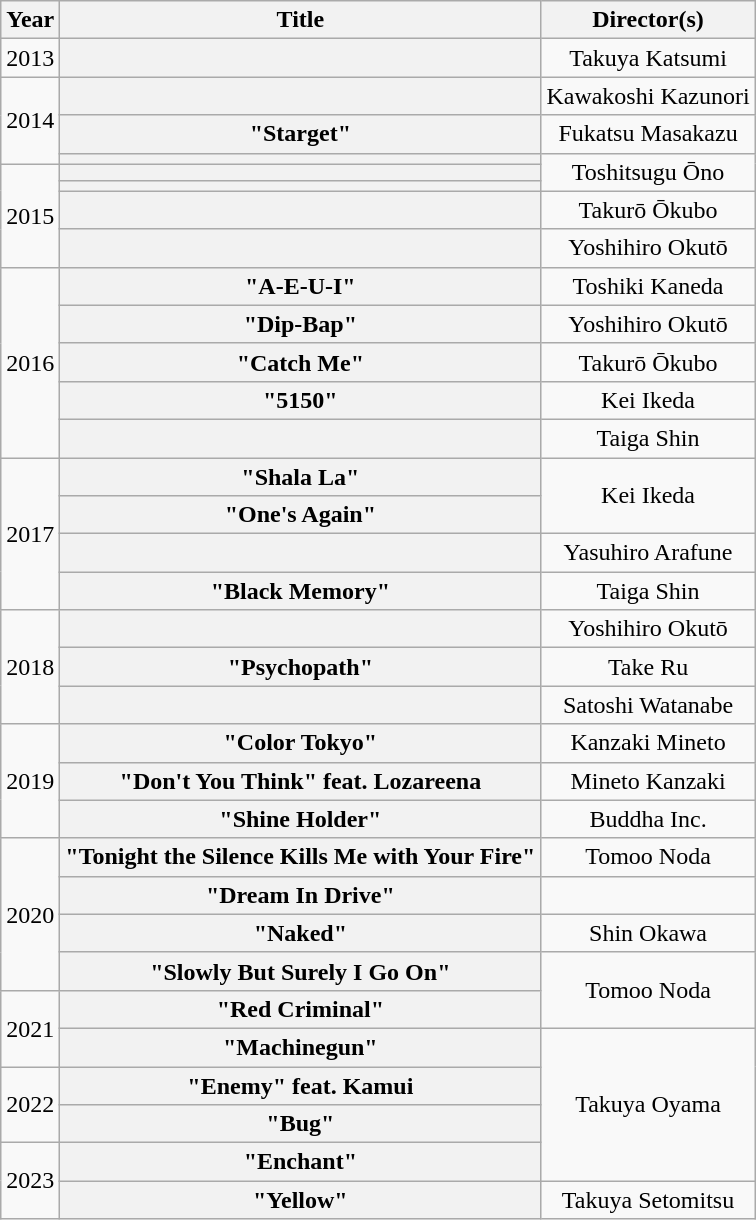<table class="wikitable plainrowheaders" style="text-align:center;">
<tr>
<th scope="col">Year</th>
<th scope="col">Title</th>
<th scope="col">Director(s)</th>
</tr>
<tr>
<td>2013</td>
<th scope="row"></th>
<td>Takuya Katsumi</td>
</tr>
<tr>
<td rowspan="3">2014</td>
<th scope="row"></th>
<td>Kawakoshi Kazunori</td>
</tr>
<tr>
<th scope="row">"Starget"</th>
<td>Fukatsu Masakazu</td>
</tr>
<tr>
<th scope="row"></th>
<td rowspan="3">Toshitsugu Ōno</td>
</tr>
<tr>
<td rowspan="4">2015</td>
<th scope="row"></th>
</tr>
<tr>
<th scope="row"></th>
</tr>
<tr>
<th scope="row"></th>
<td>Takurō Ōkubo</td>
</tr>
<tr>
<th scope="row"></th>
<td>Yoshihiro Okutō</td>
</tr>
<tr>
<td rowspan="5">2016</td>
<th scope="row">"A-E-U-I"</th>
<td>Toshiki Kaneda</td>
</tr>
<tr>
<th scope="row">"Dip-Bap"</th>
<td>Yoshihiro Okutō</td>
</tr>
<tr>
<th scope="row">"Catch Me"</th>
<td>Takurō Ōkubo</td>
</tr>
<tr>
<th scope="row">"5150"</th>
<td>Kei Ikeda</td>
</tr>
<tr>
<th scope="row"></th>
<td>Taiga Shin</td>
</tr>
<tr>
<td rowspan="4">2017</td>
<th scope="row">"Shala La"</th>
<td rowspan="2">Kei Ikeda</td>
</tr>
<tr>
<th scope="row">"One's Again"</th>
</tr>
<tr>
<th scope="row"></th>
<td>Yasuhiro Arafune</td>
</tr>
<tr>
<th scope="row">"Black Memory"</th>
<td>Taiga Shin</td>
</tr>
<tr>
<td rowspan="3">2018</td>
<th scope="row"></th>
<td>Yoshihiro Okutō</td>
</tr>
<tr>
<th scope="row">"Psychopath"</th>
<td>Take Ru</td>
</tr>
<tr>
<th scope="row"></th>
<td>Satoshi Watanabe</td>
</tr>
<tr>
<td rowspan="3">2019</td>
<th scope="row">"Color Tokyo"</th>
<td>Kanzaki Mineto</td>
</tr>
<tr>
<th scope="row">"Don't You Think" feat. Lozareena</th>
<td>Mineto Kanzaki</td>
</tr>
<tr>
<th scope="row">"Shine Holder"</th>
<td>Buddha Inc.</td>
</tr>
<tr>
<td rowspan="4">2020</td>
<th scope="row">"Tonight the Silence Kills Me with Your Fire"</th>
<td>Tomoo Noda</td>
</tr>
<tr>
<th scope="row">"Dream In Drive"</th>
<td></td>
</tr>
<tr>
<th scope="row">"Naked"</th>
<td>Shin Okawa</td>
</tr>
<tr>
<th scope="row">"Slowly But Surely I Go On"</th>
<td rowspan="2">Tomoo Noda</td>
</tr>
<tr>
<td rowspan="2">2021</td>
<th scope="row">"Red Criminal"</th>
</tr>
<tr>
<th scope="row">"Machinegun"</th>
<td rowspan="4">Takuya Oyama</td>
</tr>
<tr>
<td rowspan="2">2022</td>
<th scope="row">"Enemy" feat. Kamui</th>
</tr>
<tr>
<th scope="row">"Bug"</th>
</tr>
<tr>
<td rowspan="2">2023</td>
<th scope="row">"Enchant"</th>
</tr>
<tr>
<th scope="row">"Yellow"</th>
<td>Takuya Setomitsu</td>
</tr>
</table>
